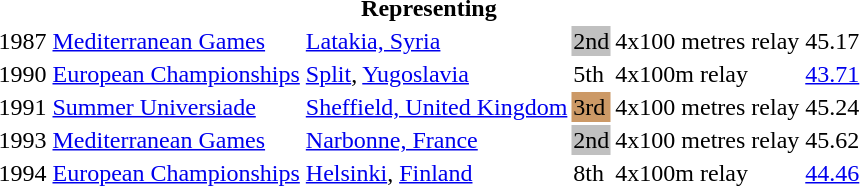<table>
<tr>
<th colspan="6">Representing </th>
</tr>
<tr>
<td>1987</td>
<td><a href='#'>Mediterranean Games</a></td>
<td><a href='#'>Latakia, Syria</a></td>
<td bgcolor=silver>2nd</td>
<td>4x100 metres relay</td>
<td>45.17  </td>
</tr>
<tr>
<td>1990</td>
<td><a href='#'>European Championships</a></td>
<td><a href='#'>Split</a>, <a href='#'>Yugoslavia</a></td>
<td>5th</td>
<td>4x100m relay</td>
<td><a href='#'>43.71</a></td>
</tr>
<tr>
<td>1991</td>
<td><a href='#'>Summer Universiade</a></td>
<td><a href='#'>Sheffield, United Kingdom</a></td>
<td bgcolor=cc9966>3rd</td>
<td>4x100 metres relay</td>
<td>45.24  </td>
</tr>
<tr>
<td>1993</td>
<td><a href='#'>Mediterranean Games</a></td>
<td><a href='#'>Narbonne, France</a></td>
<td bgcolor=silver>2nd</td>
<td>4x100 metres relay</td>
<td>45.62  </td>
</tr>
<tr>
<td>1994</td>
<td><a href='#'>European Championships</a></td>
<td><a href='#'>Helsinki</a>, <a href='#'>Finland</a></td>
<td>8th</td>
<td>4x100m relay</td>
<td><a href='#'>44.46</a></td>
</tr>
</table>
